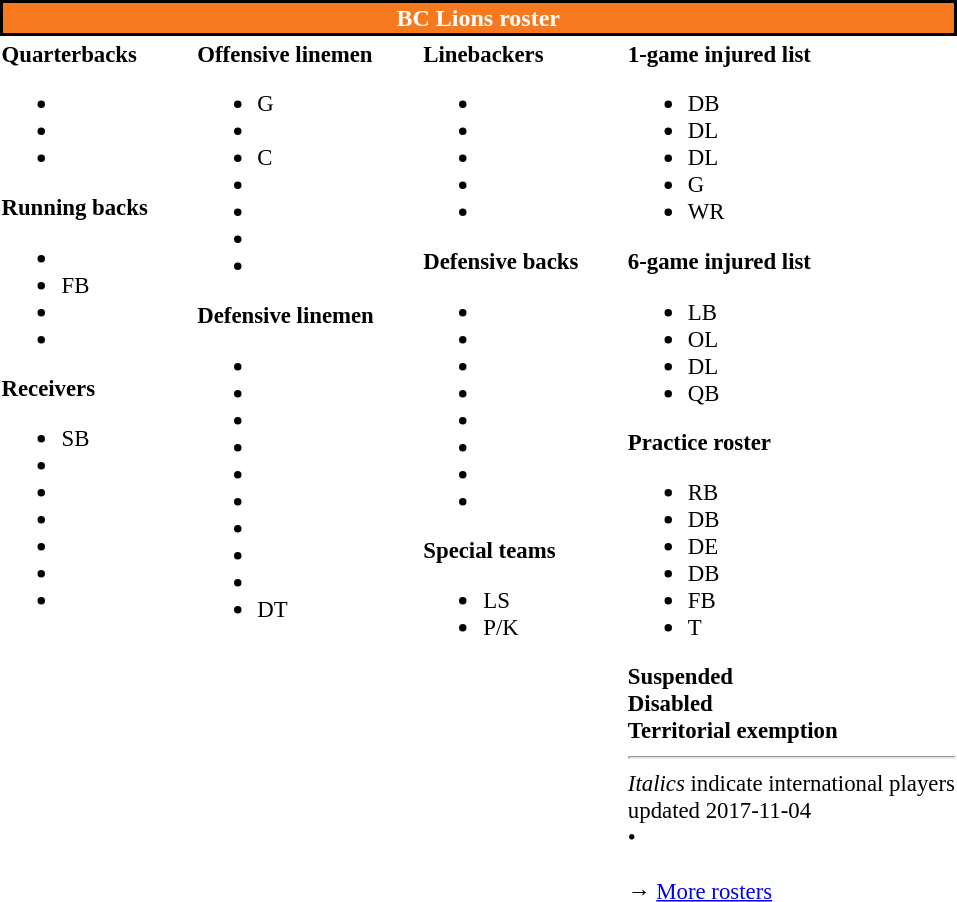<table class="toccolours" style="text-align: left;">
<tr>
<th colspan="7" style="background-color: #F6791F; border:2px solid black;color:white;text-align:center;">BC Lions roster</th>
</tr>
<tr>
<td style="font-size: 95%;vertical-align:top;"><strong>Quarterbacks</strong><br><ul><li></li><li></li><li></li></ul><strong>Running backs</strong><ul><li></li><li> FB</li><li></li><li></li></ul><strong>Receivers</strong><ul><li> SB</li><li></li><li></li><li></li><li></li><li></li><li></li></ul></td>
<td style="width: 25px;"></td>
<td style="font-size: 95%;vertical-align:top;"><strong>Offensive linemen</strong><br><ul><li> G</li><li></li><li> C</li><li></li><li></li><li></li><li></li></ul><strong>Defensive linemen</strong><ul><li></li><li></li><li></li><li></li><li></li><li></li><li></li><li></li><li></li><li> DT</li></ul></td>
<td style="width: 25px;"></td>
<td style="font-size: 95%;vertical-align:top;"><strong>Linebackers</strong><br><ul><li></li><li></li><li></li><li></li><li></li></ul><strong>Defensive backs</strong><ul><li></li><li></li><li></li><li></li><li></li><li></li><li></li><li></li></ul><strong>Special teams</strong><ul><li> LS</li><li> P/K</li></ul></td>
<td style="width: 25px;"></td>
<td style="font-size: 95%;vertical-align:top;"><strong>1-game injured list</strong><br><ul><li> DB</li><li> DL</li><li> DL</li><li> G</li><li> WR</li></ul><strong>6-game injured list</strong><ul><li> LB</li><li> OL</li><li> DL</li><li> QB</li></ul><strong>Practice roster</strong><ul><li> RB</li><li> DB</li><li> DE</li><li> DB</li><li> FB</li><li> T</li></ul><strong>Suspended</strong><br><strong>Disabled</strong><br><strong>Territorial exemption</strong><br><hr>
<em>Italics</em> indicate international players<br>
<span></span> updated 2017-11-04<br>
<span></span> • <span></span><br>
<br>→ <a href='#'>More rosters</a></td>
</tr>
<tr>
</tr>
</table>
